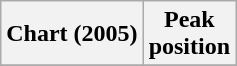<table class="wikitable sortable plainrowheaders">
<tr>
<th scope="col">Chart (2005)</th>
<th scope="col">Peak<br>position</th>
</tr>
<tr>
</tr>
</table>
